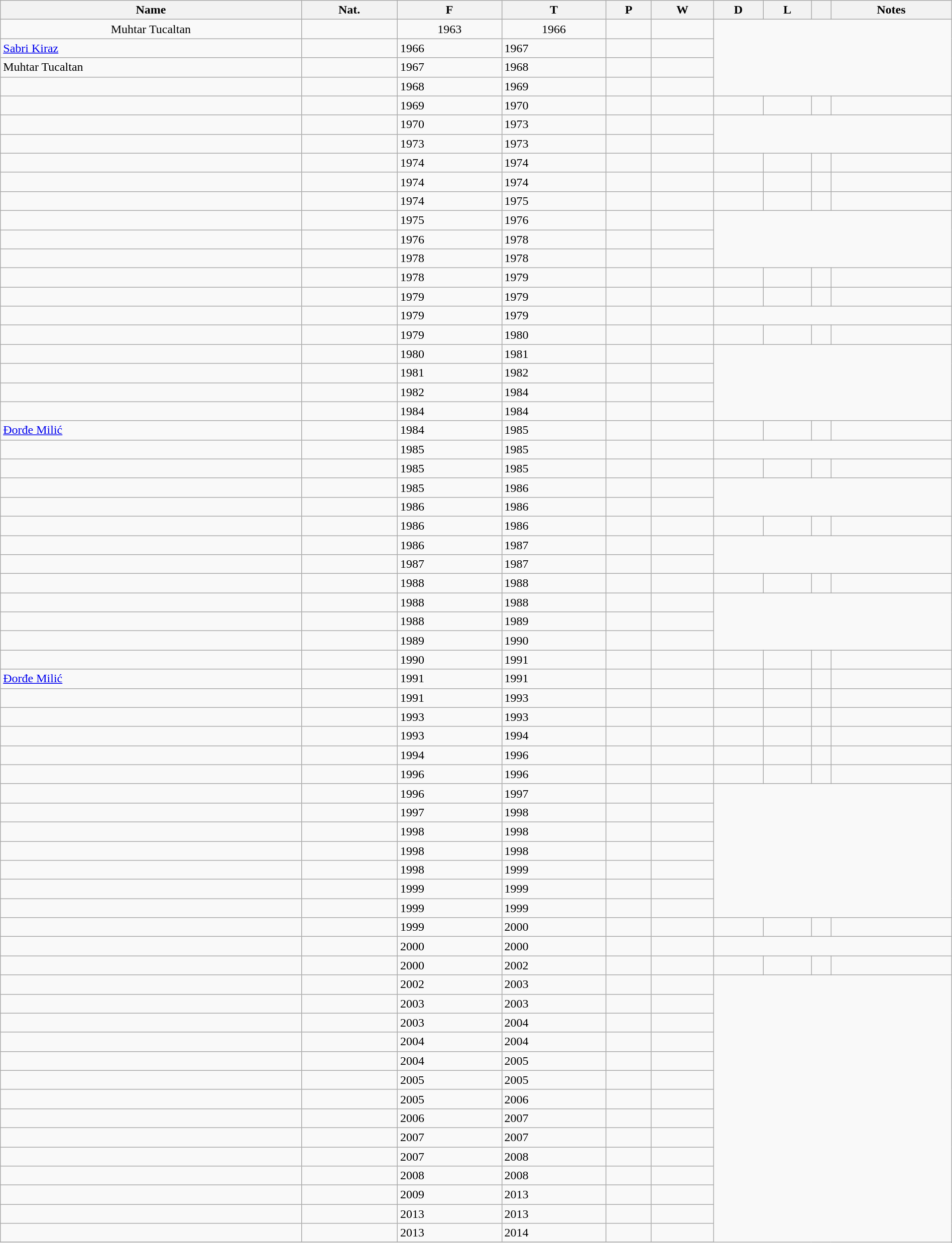<table class="wikitable sortable" style="text-align:center; font-size:100%; width:100%">
<tr>
<th>Name</th>
<th>Nat.</th>
<th>F</th>
<th>T</th>
<th>P</th>
<th>W</th>
<th>D</th>
<th>L</th>
<th></th>
<th class="unsortable">Notes</th>
</tr>
<tr>
<td align=lefy>Muhtar Tucaltan</td>
<td></td>
<td align=center>1963</td>
<td align=center>1966<br></td>
<td></td>
<td></td>
</tr>
<tr>
<td align=left><a href='#'>Sabri Kiraz</a></td>
<td></td>
<td align=left>1966</td>
<td align=left>1967<br></td>
<td></td>
<td></td>
</tr>
<tr>
<td align=left>Muhtar Tucaltan</td>
<td></td>
<td align=left>1967</td>
<td align=left>1968<br></td>
<td></td>
<td></td>
</tr>
<tr>
<td align=left></td>
<td></td>
<td align=left>1968</td>
<td align=left>1969<br></td>
<td></td>
<td></td>
</tr>
<tr>
<td align=left></td>
<td></td>
<td align=left>1969</td>
<td align=left>1970</td>
<td></td>
<td></td>
<td></td>
<td></td>
<td></td>
<td></td>
</tr>
<tr>
<td align=left></td>
<td></td>
<td align=left>1970</td>
<td align=left>1973<br></td>
<td></td>
<td></td>
</tr>
<tr>
<td align=left></td>
<td></td>
<td align=left>1973</td>
<td align=left>1973<br></td>
<td></td>
<td></td>
</tr>
<tr>
<td align=left></td>
<td></td>
<td align=left>1974</td>
<td align=left>1974</td>
<td></td>
<td></td>
<td></td>
<td></td>
<td></td>
<td></td>
</tr>
<tr>
<td align=left></td>
<td></td>
<td align=left>1974</td>
<td align=left>1974</td>
<td></td>
<td></td>
<td></td>
<td></td>
<td></td>
<td></td>
</tr>
<tr>
<td align=left></td>
<td></td>
<td align=left>1974</td>
<td align=left>1975</td>
<td></td>
<td></td>
<td></td>
<td></td>
<td></td>
<td></td>
</tr>
<tr>
<td align=left></td>
<td></td>
<td align=left>1975</td>
<td align=left>1976<br></td>
<td></td>
<td></td>
</tr>
<tr>
<td align=left></td>
<td></td>
<td align=left>1976</td>
<td align=left>1978<br></td>
<td></td>
<td></td>
</tr>
<tr>
<td align=left></td>
<td></td>
<td align=left>1978</td>
<td align=left>1978<br></td>
<td></td>
<td></td>
</tr>
<tr>
<td align=left></td>
<td></td>
<td align=left>1978</td>
<td align=left>1979</td>
<td></td>
<td></td>
<td></td>
<td></td>
<td></td>
<td></td>
</tr>
<tr>
<td align=left></td>
<td></td>
<td align=left>1979</td>
<td align=left>1979</td>
<td></td>
<td></td>
<td></td>
<td></td>
<td></td>
<td></td>
</tr>
<tr>
<td align=left></td>
<td></td>
<td align=left>1979</td>
<td align=left>1979<br></td>
<td></td>
<td></td>
</tr>
<tr>
<td align=left></td>
<td></td>
<td align=left>1979</td>
<td align=left>1980</td>
<td></td>
<td></td>
<td></td>
<td></td>
<td></td>
<td></td>
</tr>
<tr>
<td align=left></td>
<td></td>
<td align=left>1980</td>
<td align=left>1981<br></td>
<td></td>
<td></td>
</tr>
<tr>
<td align=left></td>
<td></td>
<td align=left>1981</td>
<td align=left>1982<br></td>
<td></td>
<td></td>
</tr>
<tr>
<td align=left></td>
<td></td>
<td align=left>1982</td>
<td align=left>1984<br></td>
<td></td>
<td></td>
</tr>
<tr>
<td align=left></td>
<td></td>
<td align=left>1984</td>
<td align=left>1984<br></td>
<td></td>
<td></td>
</tr>
<tr>
<td align=left><a href='#'>Đorđe Milić</a></td>
<td></td>
<td align=left>1984</td>
<td align=left>1985</td>
<td></td>
<td></td>
<td></td>
<td></td>
<td></td>
<td></td>
</tr>
<tr>
<td align=left></td>
<td></td>
<td align=left>1985</td>
<td align=left>1985<br></td>
<td></td>
<td></td>
</tr>
<tr>
<td align=left></td>
<td></td>
<td align=left>1985</td>
<td align=left>1985</td>
<td></td>
<td></td>
<td></td>
<td></td>
<td></td>
<td></td>
</tr>
<tr>
<td align=left></td>
<td></td>
<td align=left>1985</td>
<td align=left>1986<br></td>
<td></td>
<td></td>
</tr>
<tr>
<td align=left></td>
<td></td>
<td align=left>1986</td>
<td align=left>1986<br></td>
<td></td>
<td></td>
</tr>
<tr>
<td align=left></td>
<td></td>
<td align=left>1986</td>
<td align=left>1986</td>
<td></td>
<td></td>
<td></td>
<td></td>
<td></td>
<td></td>
</tr>
<tr>
<td align=left></td>
<td></td>
<td align=left>1986</td>
<td align=left>1987<br></td>
<td></td>
<td></td>
</tr>
<tr>
<td align=left></td>
<td></td>
<td align=left>1987</td>
<td align=left>1987<br></td>
<td></td>
<td></td>
</tr>
<tr>
<td align=left></td>
<td></td>
<td align=left>1988</td>
<td align=left>1988</td>
<td></td>
<td></td>
<td></td>
<td></td>
<td></td>
<td></td>
</tr>
<tr>
<td align=left></td>
<td></td>
<td align=left>1988</td>
<td align=left>1988<br></td>
<td></td>
<td></td>
</tr>
<tr>
<td align=left></td>
<td></td>
<td align=left>1988</td>
<td align=left>1989<br></td>
<td></td>
<td></td>
</tr>
<tr>
<td align=left></td>
<td></td>
<td align=left>1989</td>
<td align=left>1990<br></td>
<td></td>
<td></td>
</tr>
<tr>
<td align=left></td>
<td></td>
<td align=left>1990</td>
<td align=left>1991</td>
<td></td>
<td></td>
<td></td>
<td></td>
<td></td>
<td></td>
</tr>
<tr>
<td align=left><a href='#'>Đorđe Milić</a></td>
<td></td>
<td align=left>1991</td>
<td align=left>1991</td>
<td></td>
<td></td>
<td></td>
<td></td>
<td></td>
<td></td>
</tr>
<tr>
<td align=left></td>
<td></td>
<td align=left>1991</td>
<td align=left>1993</td>
<td></td>
<td></td>
<td></td>
<td></td>
<td></td>
<td></td>
</tr>
<tr>
<td align=left></td>
<td></td>
<td align=left>1993</td>
<td align=left>1993</td>
<td></td>
<td></td>
<td></td>
<td></td>
<td></td>
<td></td>
</tr>
<tr>
<td align=left></td>
<td></td>
<td align=left>1993</td>
<td align=left>1994</td>
<td></td>
<td></td>
<td></td>
<td></td>
<td></td>
<td></td>
</tr>
<tr>
<td align=left></td>
<td></td>
<td align=left>1994</td>
<td align=left>1996</td>
<td></td>
<td></td>
<td></td>
<td></td>
<td></td>
<td></td>
</tr>
<tr>
<td align=left></td>
<td></td>
<td align=left>1996</td>
<td align=left>1996</td>
<td></td>
<td></td>
<td></td>
<td></td>
<td></td>
<td></td>
</tr>
<tr>
<td align=left></td>
<td></td>
<td align=left>1996</td>
<td align=left>1997<br></td>
<td></td>
<td></td>
</tr>
<tr>
<td align=left></td>
<td></td>
<td align=left>1997</td>
<td align=left>1998<br></td>
<td></td>
<td></td>
</tr>
<tr>
<td align=left></td>
<td></td>
<td align=left>1998</td>
<td align=left>1998<br></td>
<td></td>
<td></td>
</tr>
<tr>
<td align=left></td>
<td></td>
<td align=left>1998</td>
<td align=left>1998<br></td>
<td></td>
<td></td>
</tr>
<tr>
<td align=left></td>
<td></td>
<td align=left>1998</td>
<td align=left>1999<br></td>
<td></td>
<td></td>
</tr>
<tr>
<td align=left></td>
<td></td>
<td align=left>1999</td>
<td align=left>1999<br></td>
<td></td>
<td></td>
</tr>
<tr>
<td align=left></td>
<td></td>
<td align=left>1999</td>
<td align=left>1999<br></td>
<td></td>
<td></td>
</tr>
<tr>
<td align=left></td>
<td></td>
<td align=left>1999</td>
<td align=left>2000</td>
<td></td>
<td></td>
<td></td>
<td></td>
<td></td>
<td></td>
</tr>
<tr>
<td align=left></td>
<td></td>
<td align=left>2000</td>
<td align=left>2000<br></td>
<td></td>
<td></td>
</tr>
<tr>
<td align=left></td>
<td></td>
<td align=left>2000</td>
<td align=left>2002</td>
<td></td>
<td></td>
<td></td>
<td></td>
<td></td>
<td></td>
</tr>
<tr>
<td align=left></td>
<td></td>
<td align=left>2002</td>
<td align=left>2003<br></td>
<td></td>
<td></td>
</tr>
<tr>
<td align=left></td>
<td></td>
<td align=left>2003</td>
<td align=left>2003<br></td>
<td></td>
<td></td>
</tr>
<tr>
<td align=left></td>
<td></td>
<td align=left>2003</td>
<td align=left>2004<br></td>
<td></td>
<td></td>
</tr>
<tr>
<td align=left></td>
<td></td>
<td align=left>2004</td>
<td align=left>2004<br></td>
<td></td>
<td></td>
</tr>
<tr>
<td align=left></td>
<td></td>
<td align=left>2004</td>
<td align=left>2005<br></td>
<td></td>
<td></td>
</tr>
<tr>
<td align=left></td>
<td></td>
<td align=left>2005</td>
<td align=left>2005<br></td>
<td></td>
<td></td>
</tr>
<tr>
<td align=left></td>
<td></td>
<td align=left>2005</td>
<td align=left>2006<br></td>
<td></td>
<td></td>
</tr>
<tr>
<td align=left></td>
<td></td>
<td align=left>2006</td>
<td align=left>2007<br></td>
<td></td>
<td></td>
</tr>
<tr>
<td align=left></td>
<td></td>
<td align=left>2007</td>
<td align=left>2007<br></td>
<td></td>
<td></td>
</tr>
<tr>
<td align=left></td>
<td></td>
<td align=left>2007</td>
<td align=left>2008<br></td>
<td></td>
<td></td>
</tr>
<tr>
<td align=left></td>
<td></td>
<td align=left>2008</td>
<td align=left>2008<br></td>
<td></td>
<td></td>
</tr>
<tr>
<td align=left></td>
<td></td>
<td align=left>2009</td>
<td align=left>2013<br></td>
<td></td>
<td></td>
</tr>
<tr>
<td align=left></td>
<td></td>
<td align=left>2013</td>
<td align=left>2013<br></td>
<td></td>
<td></td>
</tr>
<tr>
<td align=left></td>
<td></td>
<td align=left>2013</td>
<td align=left>2014<br></td>
<td></td>
<td></td>
</tr>
<tr>
</tr>
</table>
